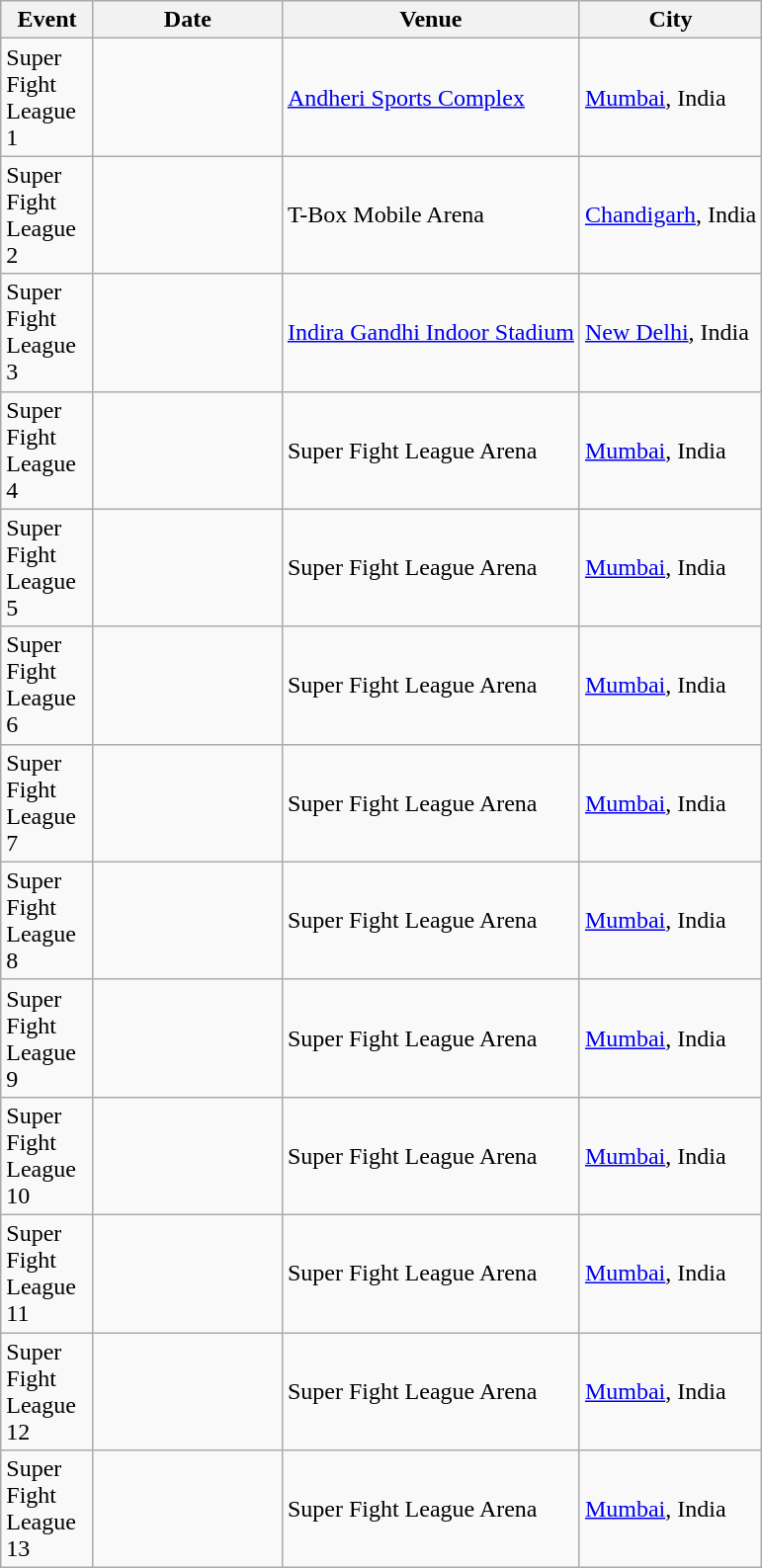<table class="wikitable">
<tr>
<th width="55pt">Event</th>
<th width="120pt">Date</th>
<th>Venue</th>
<th>City</th>
</tr>
<tr>
<td>Super Fight League 1</td>
<td></td>
<td><a href='#'>Andheri Sports Complex</a></td>
<td><a href='#'>Mumbai</a>, India</td>
</tr>
<tr>
<td>Super Fight League 2</td>
<td></td>
<td>T-Box Mobile Arena</td>
<td><a href='#'>Chandigarh</a>, India</td>
</tr>
<tr>
<td>Super Fight League 3</td>
<td></td>
<td><a href='#'>Indira Gandhi Indoor Stadium</a></td>
<td><a href='#'>New Delhi</a>, India</td>
</tr>
<tr>
<td>Super Fight League 4</td>
<td></td>
<td>Super Fight League Arena</td>
<td><a href='#'>Mumbai</a>, India</td>
</tr>
<tr>
<td>Super Fight League 5</td>
<td></td>
<td>Super Fight League Arena</td>
<td><a href='#'>Mumbai</a>, India</td>
</tr>
<tr>
<td>Super Fight League 6</td>
<td></td>
<td>Super Fight League Arena</td>
<td><a href='#'>Mumbai</a>, India</td>
</tr>
<tr>
<td>Super Fight League 7</td>
<td></td>
<td>Super Fight League Arena</td>
<td><a href='#'>Mumbai</a>, India</td>
</tr>
<tr>
<td>Super Fight League 8</td>
<td></td>
<td>Super Fight League Arena</td>
<td><a href='#'>Mumbai</a>, India</td>
</tr>
<tr>
<td>Super Fight League 9</td>
<td></td>
<td>Super Fight League Arena</td>
<td><a href='#'>Mumbai</a>, India</td>
</tr>
<tr>
<td>Super Fight League 10</td>
<td></td>
<td>Super Fight League Arena</td>
<td><a href='#'>Mumbai</a>, India</td>
</tr>
<tr>
<td>Super Fight League 11</td>
<td></td>
<td>Super Fight League Arena</td>
<td><a href='#'>Mumbai</a>, India</td>
</tr>
<tr>
<td>Super Fight League 12</td>
<td></td>
<td>Super Fight League Arena</td>
<td><a href='#'>Mumbai</a>, India</td>
</tr>
<tr>
<td>Super Fight League 13</td>
<td></td>
<td>Super Fight League Arena</td>
<td><a href='#'>Mumbai</a>, India</td>
</tr>
</table>
